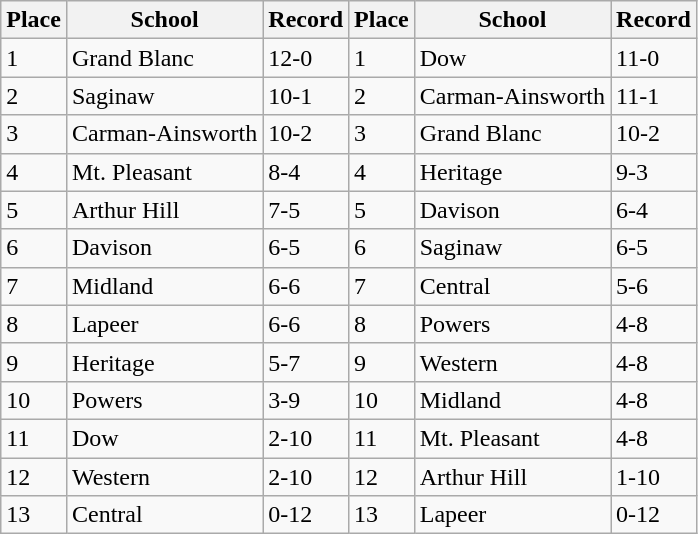<table class="wikitable mw-collapsible mw-collapsed">
<tr>
<th>Place</th>
<th>School</th>
<th>Record</th>
<th>Place</th>
<th>School</th>
<th>Record</th>
</tr>
<tr>
<td>1</td>
<td>Grand Blanc</td>
<td>12-0</td>
<td>1</td>
<td>Dow</td>
<td>11-0</td>
</tr>
<tr>
<td>2</td>
<td>Saginaw</td>
<td>10-1</td>
<td>2</td>
<td>Carman-Ainsworth</td>
<td>11-1</td>
</tr>
<tr>
<td>3</td>
<td>Carman-Ainsworth</td>
<td>10-2</td>
<td>3</td>
<td>Grand Blanc</td>
<td>10-2</td>
</tr>
<tr>
<td>4</td>
<td>Mt. Pleasant</td>
<td>8-4</td>
<td>4</td>
<td>Heritage</td>
<td>9-3</td>
</tr>
<tr>
<td>5</td>
<td>Arthur Hill</td>
<td>7-5</td>
<td>5</td>
<td>Davison</td>
<td>6-4</td>
</tr>
<tr>
<td>6</td>
<td>Davison</td>
<td>6-5</td>
<td>6</td>
<td>Saginaw</td>
<td>6-5</td>
</tr>
<tr>
<td>7</td>
<td>Midland</td>
<td>6-6</td>
<td>7</td>
<td>Central</td>
<td>5-6</td>
</tr>
<tr>
<td>8</td>
<td>Lapeer</td>
<td>6-6</td>
<td>8</td>
<td>Powers</td>
<td>4-8</td>
</tr>
<tr>
<td>9</td>
<td>Heritage</td>
<td>5-7</td>
<td>9</td>
<td>Western</td>
<td>4-8</td>
</tr>
<tr>
<td>10</td>
<td>Powers</td>
<td>3-9</td>
<td>10</td>
<td>Midland</td>
<td>4-8</td>
</tr>
<tr>
<td>11</td>
<td>Dow</td>
<td>2-10</td>
<td>11</td>
<td>Mt. Pleasant</td>
<td>4-8</td>
</tr>
<tr>
<td>12</td>
<td>Western</td>
<td>2-10</td>
<td>12</td>
<td>Arthur Hill</td>
<td>1-10</td>
</tr>
<tr>
<td>13</td>
<td>Central</td>
<td>0-12</td>
<td>13</td>
<td>Lapeer</td>
<td>0-12</td>
</tr>
</table>
